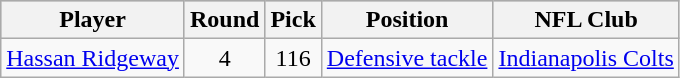<table class="wikitable" style="text-align:center;">
<tr style="background:#C0C0C0;">
<th>Player</th>
<th>Round</th>
<th>Pick</th>
<th>Position</th>
<th>NFL Club</th>
</tr>
<tr>
<td><a href='#'>Hassan Ridgeway</a></td>
<td>4</td>
<td>116</td>
<td><a href='#'>Defensive tackle</a></td>
<td><a href='#'>Indianapolis Colts</a></td>
</tr>
</table>
